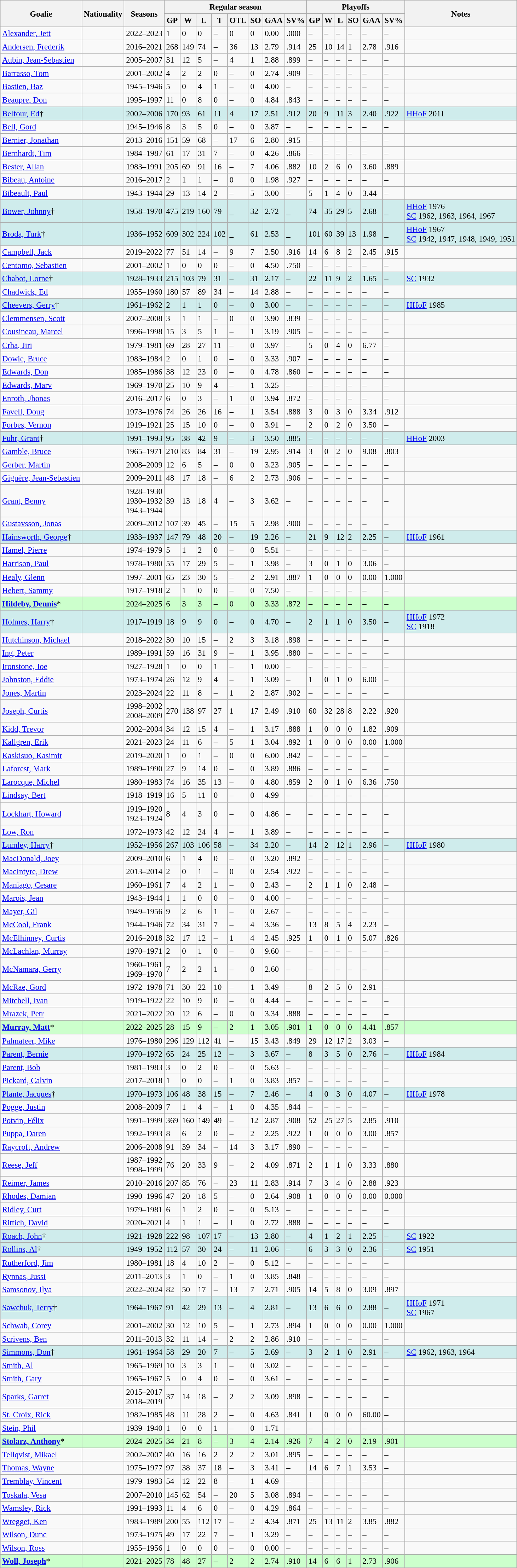<table class="wikitable sortable" style="text-align:left; font-size:95%">
<tr>
<th rowspan="2">Goalie</th>
<th rowspan="2">Nationality</th>
<th rowspan="2">Seasons</th>
<th colspan="8" class="unsortable">Regular season</th>
<th colspan="6" class="unsortable">Playoffs</th>
<th rowspan="2">Notes</th>
</tr>
<tr>
<th>GP</th>
<th>W</th>
<th>L</th>
<th>T</th>
<th>OTL</th>
<th>SO</th>
<th>GAA</th>
<th>SV%</th>
<th>GP</th>
<th>W</th>
<th>L</th>
<th>SO</th>
<th>GAA</th>
<th>SV%</th>
</tr>
<tr>
<td><a href='#'>Alexander, Jett</a></td>
<td></td>
<td>2022–2023</td>
<td>1</td>
<td>0</td>
<td>0</td>
<td>–</td>
<td>0</td>
<td>0</td>
<td>0.00</td>
<td>.000</td>
<td>–</td>
<td>–</td>
<td>–</td>
<td>–</td>
<td>–</td>
<td>–</td>
<td></td>
</tr>
<tr>
<td><a href='#'>Andersen, Frederik</a></td>
<td></td>
<td>2016–2021</td>
<td>268</td>
<td>149</td>
<td>74</td>
<td>–</td>
<td>36</td>
<td>13</td>
<td>2.79</td>
<td>.914</td>
<td>25</td>
<td>10</td>
<td>14</td>
<td>1</td>
<td>2.78</td>
<td>.916</td>
<td></td>
</tr>
<tr>
<td><a href='#'>Aubin, Jean-Sebastien</a></td>
<td></td>
<td>2005–2007</td>
<td>31</td>
<td>12</td>
<td>5</td>
<td>–</td>
<td>4</td>
<td>1</td>
<td>2.88</td>
<td>.899</td>
<td>–</td>
<td>–</td>
<td>–</td>
<td>–</td>
<td>–</td>
<td>–</td>
<td></td>
</tr>
<tr>
<td><a href='#'>Barrasso, Tom</a></td>
<td></td>
<td>2001–2002</td>
<td>4</td>
<td>2</td>
<td>2</td>
<td>0</td>
<td>–</td>
<td>0</td>
<td>2.74</td>
<td>.909</td>
<td>–</td>
<td>–</td>
<td>–</td>
<td>–</td>
<td>–</td>
<td>–</td>
<td></td>
</tr>
<tr>
<td><a href='#'>Bastien, Baz</a></td>
<td></td>
<td>1945–1946</td>
<td>5</td>
<td>0</td>
<td>4</td>
<td>1</td>
<td>–</td>
<td>0</td>
<td>4.00</td>
<td>–</td>
<td>–</td>
<td>–</td>
<td>–</td>
<td>–</td>
<td>–</td>
<td>–</td>
<td></td>
</tr>
<tr>
<td><a href='#'>Beaupre, Don</a></td>
<td></td>
<td>1995–1997</td>
<td>11</td>
<td>0</td>
<td>8</td>
<td>0</td>
<td>–</td>
<td>0</td>
<td>4.84</td>
<td>.843</td>
<td>–</td>
<td>–</td>
<td>–</td>
<td>–</td>
<td>–</td>
<td>–</td>
<td></td>
</tr>
<tr bgcolor="#CFECEC">
<td><a href='#'>Belfour, Ed</a>†</td>
<td></td>
<td>2002–2006</td>
<td>170</td>
<td>93</td>
<td>61</td>
<td>11</td>
<td>4</td>
<td>17</td>
<td>2.51</td>
<td>.912</td>
<td>20</td>
<td>9</td>
<td>11</td>
<td>3</td>
<td>2.40</td>
<td>.922</td>
<td><a href='#'>HHoF</a> 2011</td>
</tr>
<tr>
<td><a href='#'>Bell, Gord</a></td>
<td></td>
<td>1945–1946</td>
<td>8</td>
<td>3</td>
<td>5</td>
<td>0</td>
<td>–</td>
<td>0</td>
<td>3.87</td>
<td>–</td>
<td>–</td>
<td>–</td>
<td>–</td>
<td>–</td>
<td>–</td>
<td>–</td>
<td></td>
</tr>
<tr>
<td><a href='#'>Bernier, Jonathan</a></td>
<td></td>
<td>2013–2016</td>
<td>151</td>
<td>59</td>
<td>68</td>
<td>–</td>
<td>17</td>
<td>6</td>
<td>2.80</td>
<td>.915</td>
<td>–</td>
<td>–</td>
<td>–</td>
<td>–</td>
<td>–</td>
<td>–</td>
<td></td>
</tr>
<tr>
<td><a href='#'>Bernhardt, Tim</a></td>
<td></td>
<td>1984–1987</td>
<td>61</td>
<td>17</td>
<td>31</td>
<td>7</td>
<td>–</td>
<td>0</td>
<td>4.26</td>
<td>.866</td>
<td>–</td>
<td>–</td>
<td>–</td>
<td>–</td>
<td>–</td>
<td>–</td>
<td></td>
</tr>
<tr>
<td><a href='#'>Bester, Allan</a></td>
<td></td>
<td>1983–1991</td>
<td>205</td>
<td>69</td>
<td>91</td>
<td>16</td>
<td>–</td>
<td>7</td>
<td>4.06</td>
<td>.882</td>
<td>10</td>
<td>2</td>
<td>6</td>
<td>0</td>
<td>3.60</td>
<td>.889</td>
<td></td>
</tr>
<tr>
<td><a href='#'>Bibeau, Antoine</a></td>
<td></td>
<td>2016–2017</td>
<td>2</td>
<td>1</td>
<td>1</td>
<td>–</td>
<td>0</td>
<td>0</td>
<td>1.98</td>
<td>.927</td>
<td>–</td>
<td>–</td>
<td>–</td>
<td>–</td>
<td>–</td>
<td>–</td>
<td></td>
</tr>
<tr>
<td><a href='#'>Bibeault, Paul</a></td>
<td></td>
<td>1943–1944</td>
<td>29</td>
<td>13</td>
<td>14</td>
<td>2</td>
<td>–</td>
<td>5</td>
<td>3.00</td>
<td>–</td>
<td>5</td>
<td>1</td>
<td>4</td>
<td>0</td>
<td>3.44</td>
<td>–</td>
<td></td>
</tr>
<tr bgcolor="#CFECEC">
<td><a href='#'>Bower, Johnny</a>†</td>
<td></td>
<td>1958–1970</td>
<td>475</td>
<td>219</td>
<td>160</td>
<td>79</td>
<td>_</td>
<td>32</td>
<td>2.72</td>
<td>_</td>
<td>74</td>
<td>35</td>
<td>29</td>
<td>5</td>
<td>2.68</td>
<td>_</td>
<td><a href='#'>HHoF</a> 1976 <br><a href='#'>SC</a> 1962, 1963, 1964, 1967</td>
</tr>
<tr bgcolor="#CFECEC">
<td><a href='#'>Broda, Turk</a>†</td>
<td></td>
<td>1936–1952</td>
<td>609</td>
<td>302</td>
<td>224</td>
<td>102</td>
<td>_</td>
<td>61</td>
<td>2.53</td>
<td>_</td>
<td>101</td>
<td>60</td>
<td>39</td>
<td>13</td>
<td>1.98</td>
<td>_</td>
<td><a href='#'>HHoF</a> 1967 <br><a href='#'>SC</a> 1942, 1947, 1948, 1949, 1951</td>
</tr>
<tr>
<td><a href='#'>Campbell, Jack</a></td>
<td></td>
<td>2019–2022</td>
<td>77</td>
<td>51</td>
<td>14</td>
<td>–</td>
<td>9</td>
<td>7</td>
<td>2.50</td>
<td>.916</td>
<td>14</td>
<td>6</td>
<td>8</td>
<td>2</td>
<td>2.45</td>
<td>.915</td>
<td></td>
</tr>
<tr>
<td><a href='#'>Centomo, Sebastien</a></td>
<td></td>
<td>2001–2002</td>
<td>1</td>
<td>0</td>
<td>0</td>
<td>0</td>
<td>–</td>
<td>0</td>
<td>4.50</td>
<td>.750</td>
<td>–</td>
<td>–</td>
<td>–</td>
<td>–</td>
<td>–</td>
<td>–</td>
<td></td>
</tr>
<tr bgcolor="#CFECEC">
<td><a href='#'>Chabot, Lorne</a>†</td>
<td></td>
<td>1928–1933</td>
<td>215</td>
<td>103</td>
<td>79</td>
<td>31</td>
<td>–</td>
<td>31</td>
<td>2.17</td>
<td>–</td>
<td>22</td>
<td>11</td>
<td>9</td>
<td>2</td>
<td>1.65</td>
<td>–</td>
<td><a href='#'>SC</a> 1932</td>
</tr>
<tr>
<td><a href='#'>Chadwick, Ed</a></td>
<td></td>
<td>1955–1960</td>
<td>180</td>
<td>57</td>
<td>89</td>
<td>34</td>
<td>–</td>
<td>14</td>
<td>2.88</td>
<td>–</td>
<td>–</td>
<td>–</td>
<td>–</td>
<td>–</td>
<td>–</td>
<td>–</td>
<td></td>
</tr>
<tr bgcolor="#CFECEC">
<td><a href='#'>Cheevers, Gerry</a>†</td>
<td></td>
<td>1961–1962</td>
<td>2</td>
<td>1</td>
<td>1</td>
<td>0</td>
<td>–</td>
<td>0</td>
<td>3.00</td>
<td>–</td>
<td>–</td>
<td>–</td>
<td>–</td>
<td>–</td>
<td>–</td>
<td>–</td>
<td><a href='#'>HHoF</a> 1985</td>
</tr>
<tr>
<td><a href='#'>Clemmensen, Scott</a></td>
<td></td>
<td>2007–2008</td>
<td>3</td>
<td>1</td>
<td>1</td>
<td>–</td>
<td>0</td>
<td>0</td>
<td>3.90</td>
<td>.839</td>
<td>–</td>
<td>–</td>
<td>–</td>
<td>–</td>
<td>–</td>
<td>–</td>
<td></td>
</tr>
<tr>
<td><a href='#'>Cousineau, Marcel</a></td>
<td></td>
<td>1996–1998</td>
<td>15</td>
<td>3</td>
<td>5</td>
<td>1</td>
<td>–</td>
<td>1</td>
<td>3.19</td>
<td>.905</td>
<td>–</td>
<td>–</td>
<td>–</td>
<td>–</td>
<td>–</td>
<td>–</td>
<td></td>
</tr>
<tr>
<td><a href='#'>Crha, Jiri</a></td>
<td></td>
<td>1979–1981</td>
<td>69</td>
<td>28</td>
<td>27</td>
<td>11</td>
<td>–</td>
<td>0</td>
<td>3.97</td>
<td>–</td>
<td>5</td>
<td>0</td>
<td>4</td>
<td>0</td>
<td>6.77</td>
<td>–</td>
<td></td>
</tr>
<tr>
<td><a href='#'>Dowie, Bruce</a></td>
<td></td>
<td>1983–1984</td>
<td>2</td>
<td>0</td>
<td>1</td>
<td>0</td>
<td>–</td>
<td>0</td>
<td>3.33</td>
<td>.907</td>
<td>–</td>
<td>–</td>
<td>–</td>
<td>–</td>
<td>–</td>
<td>–</td>
<td></td>
</tr>
<tr>
<td><a href='#'>Edwards, Don</a></td>
<td></td>
<td>1985–1986</td>
<td>38</td>
<td>12</td>
<td>23</td>
<td>0</td>
<td>–</td>
<td>0</td>
<td>4.78</td>
<td>.860</td>
<td>–</td>
<td>–</td>
<td>–</td>
<td>–</td>
<td>–</td>
<td>–</td>
<td></td>
</tr>
<tr>
<td><a href='#'>Edwards, Marv</a></td>
<td></td>
<td>1969–1970</td>
<td>25</td>
<td>10</td>
<td>9</td>
<td>4</td>
<td>–</td>
<td>1</td>
<td>3.25</td>
<td>–</td>
<td>–</td>
<td>–</td>
<td>–</td>
<td>–</td>
<td>–</td>
<td>–</td>
<td></td>
</tr>
<tr>
<td><a href='#'>Enroth, Jhonas</a></td>
<td></td>
<td>2016–2017</td>
<td>6</td>
<td>0</td>
<td>3</td>
<td>–</td>
<td>1</td>
<td>0</td>
<td>3.94</td>
<td>.872</td>
<td>–</td>
<td>–</td>
<td>–</td>
<td>–</td>
<td>–</td>
<td>–</td>
<td></td>
</tr>
<tr>
<td><a href='#'>Favell, Doug</a></td>
<td></td>
<td>1973–1976</td>
<td>74</td>
<td>26</td>
<td>26</td>
<td>16</td>
<td>–</td>
<td>1</td>
<td>3.54</td>
<td>.888</td>
<td>3</td>
<td>0</td>
<td>3</td>
<td>0</td>
<td>3.34</td>
<td>.912</td>
<td></td>
</tr>
<tr>
<td><a href='#'>Forbes, Vernon</a></td>
<td></td>
<td>1919–1921</td>
<td>25</td>
<td>15</td>
<td>10</td>
<td>0</td>
<td>–</td>
<td>0</td>
<td>3.91</td>
<td>–</td>
<td>2</td>
<td>0</td>
<td>2</td>
<td>0</td>
<td>3.50</td>
<td>–</td>
<td></td>
</tr>
<tr bgcolor="#CFECEC">
<td><a href='#'>Fuhr, Grant</a>†</td>
<td></td>
<td>1991–1993</td>
<td>95</td>
<td>38</td>
<td>42</td>
<td>9</td>
<td>–</td>
<td>3</td>
<td>3.50</td>
<td>.885</td>
<td>–</td>
<td>–</td>
<td>–</td>
<td>–</td>
<td>–</td>
<td>–</td>
<td><a href='#'>HHoF</a> 2003</td>
</tr>
<tr>
<td><a href='#'>Gamble, Bruce</a></td>
<td></td>
<td>1965–1971</td>
<td>210</td>
<td>83</td>
<td>84</td>
<td>31</td>
<td>–</td>
<td>19</td>
<td>2.95</td>
<td>.914</td>
<td>3</td>
<td>0</td>
<td>2</td>
<td>0</td>
<td>9.08</td>
<td>.803</td>
<td></td>
</tr>
<tr>
<td><a href='#'>Gerber, Martin</a></td>
<td></td>
<td>2008–2009</td>
<td>12</td>
<td>6</td>
<td>5</td>
<td>–</td>
<td>0</td>
<td>0</td>
<td>3.23</td>
<td>.905</td>
<td>–</td>
<td>–</td>
<td>–</td>
<td>–</td>
<td>–</td>
<td>–</td>
<td></td>
</tr>
<tr>
<td><a href='#'>Giguère, Jean-Sebastien</a></td>
<td></td>
<td>2009–2011</td>
<td>48</td>
<td>17</td>
<td>18</td>
<td>–</td>
<td>6</td>
<td>2</td>
<td>2.73</td>
<td>.906</td>
<td>–</td>
<td>–</td>
<td>–</td>
<td>–</td>
<td>–</td>
<td>–</td>
<td></td>
</tr>
<tr>
<td><a href='#'>Grant, Benny</a></td>
<td></td>
<td>1928–1930<br>1930–1932<br>1943–1944</td>
<td>39</td>
<td>13</td>
<td>18</td>
<td>4</td>
<td>–</td>
<td>3</td>
<td>3.62</td>
<td>–</td>
<td>–</td>
<td>–</td>
<td>–</td>
<td>–</td>
<td>–</td>
<td>–</td>
<td></td>
</tr>
<tr>
<td><a href='#'>Gustavsson, Jonas</a></td>
<td></td>
<td>2009–2012</td>
<td>107</td>
<td>39</td>
<td>45</td>
<td>–</td>
<td>15</td>
<td>5</td>
<td>2.98</td>
<td>.900</td>
<td>–</td>
<td>–</td>
<td>–</td>
<td>–</td>
<td>–</td>
<td>–</td>
<td></td>
</tr>
<tr bgcolor="#CFECEC">
<td><a href='#'>Hainsworth, George</a>†</td>
<td></td>
<td>1933–1937</td>
<td>147</td>
<td>79</td>
<td>48</td>
<td>20</td>
<td>–</td>
<td>19</td>
<td>2.26</td>
<td>–</td>
<td>21</td>
<td>9</td>
<td>12</td>
<td>2</td>
<td>2.25</td>
<td>–</td>
<td><a href='#'>HHoF</a> 1961</td>
</tr>
<tr>
<td><a href='#'>Hamel, Pierre</a></td>
<td></td>
<td>1974–1979</td>
<td>5</td>
<td>1</td>
<td>2</td>
<td>0</td>
<td>–</td>
<td>0</td>
<td>5.51</td>
<td>–</td>
<td>–</td>
<td>–</td>
<td>–</td>
<td>–</td>
<td>–</td>
<td>–</td>
<td></td>
</tr>
<tr>
<td><a href='#'>Harrison, Paul</a></td>
<td></td>
<td>1978–1980</td>
<td>55</td>
<td>17</td>
<td>29</td>
<td>5</td>
<td>–</td>
<td>1</td>
<td>3.98</td>
<td>–</td>
<td>3</td>
<td>0</td>
<td>1</td>
<td>0</td>
<td>3.06</td>
<td>–</td>
<td></td>
</tr>
<tr>
<td><a href='#'>Healy, Glenn</a></td>
<td></td>
<td>1997–2001</td>
<td>65</td>
<td>23</td>
<td>30</td>
<td>5</td>
<td>–</td>
<td>2</td>
<td>2.91</td>
<td>.887</td>
<td>1</td>
<td>0</td>
<td>0</td>
<td>0</td>
<td>0.00</td>
<td>1.000</td>
<td></td>
</tr>
<tr>
<td><a href='#'>Hebert, Sammy</a></td>
<td></td>
<td>1917–1918</td>
<td>2</td>
<td>1</td>
<td>0</td>
<td>0</td>
<td>–</td>
<td>0</td>
<td>7.50</td>
<td>–</td>
<td>–</td>
<td>–</td>
<td>–</td>
<td>–</td>
<td>–</td>
<td>–</td>
<td></td>
</tr>
<tr bgcolor="#CCFFCC">
<td><strong><a href='#'>Hildeby, Dennis</a></strong>*</td>
<td></td>
<td>2024–2025</td>
<td>6</td>
<td>3</td>
<td>3</td>
<td>–</td>
<td>0</td>
<td>0</td>
<td>3.33</td>
<td>.872</td>
<td>–</td>
<td>–</td>
<td>–</td>
<td>–</td>
<td>–</td>
<td>–</td>
<td></td>
</tr>
<tr bgcolor="#CFECEC">
<td><a href='#'>Holmes, Harry</a>†</td>
<td></td>
<td>1917–1919</td>
<td>18</td>
<td>9</td>
<td>9</td>
<td>0</td>
<td>–</td>
<td>0</td>
<td>4.70</td>
<td>–</td>
<td>2</td>
<td>1</td>
<td>1</td>
<td>0</td>
<td>3.50</td>
<td>–</td>
<td><a href='#'>HHoF</a> 1972 <br> <a href='#'>SC</a> 1918</td>
</tr>
<tr>
<td><a href='#'>Hutchinson, Michael</a></td>
<td></td>
<td>2018–2022</td>
<td>30</td>
<td>10</td>
<td>15</td>
<td>–</td>
<td>2</td>
<td>3</td>
<td>3.18</td>
<td>.898</td>
<td>–</td>
<td>–</td>
<td>–</td>
<td>–</td>
<td>–</td>
<td>–</td>
<td></td>
</tr>
<tr>
<td><a href='#'>Ing, Peter</a></td>
<td></td>
<td>1989–1991</td>
<td>59</td>
<td>16</td>
<td>31</td>
<td>9</td>
<td>–</td>
<td>1</td>
<td>3.95</td>
<td>.880</td>
<td>–</td>
<td>–</td>
<td>–</td>
<td>–</td>
<td>–</td>
<td>–</td>
<td></td>
</tr>
<tr>
<td><a href='#'>Ironstone, Joe</a></td>
<td></td>
<td>1927–1928</td>
<td>1</td>
<td>0</td>
<td>0</td>
<td>1</td>
<td>–</td>
<td>1</td>
<td>0.00</td>
<td>–</td>
<td>–</td>
<td>–</td>
<td>–</td>
<td>–</td>
<td>–</td>
<td>–</td>
<td></td>
</tr>
<tr>
<td><a href='#'>Johnston, Eddie</a></td>
<td></td>
<td>1973–1974</td>
<td>26</td>
<td>12</td>
<td>9</td>
<td>4</td>
<td>–</td>
<td>1</td>
<td>3.09</td>
<td>–</td>
<td>1</td>
<td>0</td>
<td>1</td>
<td>0</td>
<td>6.00</td>
<td>–</td>
<td></td>
</tr>
<tr>
<td><a href='#'>Jones, Martin</a></td>
<td></td>
<td>2023–2024</td>
<td>22</td>
<td>11</td>
<td>8</td>
<td>–</td>
<td>1</td>
<td>2</td>
<td>2.87</td>
<td>.902</td>
<td>–</td>
<td>–</td>
<td>–</td>
<td>–</td>
<td>–</td>
<td>–</td>
<td></td>
</tr>
<tr>
<td><a href='#'>Joseph, Curtis</a></td>
<td></td>
<td>1998–2002<br>2008–2009</td>
<td>270</td>
<td>138</td>
<td>97</td>
<td>27</td>
<td>1</td>
<td>17</td>
<td>2.49</td>
<td>.910</td>
<td>60</td>
<td>32</td>
<td>28</td>
<td>8</td>
<td>2.22</td>
<td>.920</td>
<td></td>
</tr>
<tr>
<td><a href='#'>Kidd, Trevor</a></td>
<td></td>
<td>2002–2004</td>
<td>34</td>
<td>12</td>
<td>15</td>
<td>4</td>
<td>–</td>
<td>1</td>
<td>3.17</td>
<td>.888</td>
<td>1</td>
<td>0</td>
<td>0</td>
<td>0</td>
<td>1.82</td>
<td>.909</td>
<td></td>
</tr>
<tr>
<td><a href='#'>Kallgren, Erik</a></td>
<td></td>
<td>2021–2023</td>
<td>24</td>
<td>11</td>
<td>6</td>
<td>–</td>
<td>5</td>
<td>1</td>
<td>3.04</td>
<td>.892</td>
<td>1</td>
<td>0</td>
<td>0</td>
<td>0</td>
<td>0.00</td>
<td>1.000</td>
<td></td>
</tr>
<tr>
<td><a href='#'>Kaskisuo, Kasimir</a></td>
<td></td>
<td>2019–2020</td>
<td>1</td>
<td>0</td>
<td>1</td>
<td>–</td>
<td>0</td>
<td>0</td>
<td>6.00</td>
<td>.842</td>
<td>–</td>
<td>–</td>
<td>–</td>
<td>–</td>
<td>–</td>
<td>–</td>
<td></td>
</tr>
<tr>
<td><a href='#'>Laforest, Mark</a></td>
<td></td>
<td>1989–1990</td>
<td>27</td>
<td>9</td>
<td>14</td>
<td>0</td>
<td>–</td>
<td>0</td>
<td>3.89</td>
<td>.886</td>
<td>–</td>
<td>–</td>
<td>–</td>
<td>–</td>
<td>–</td>
<td>–</td>
<td></td>
</tr>
<tr>
<td><a href='#'>Larocque, Michel</a></td>
<td></td>
<td>1980–1983</td>
<td>74</td>
<td>16</td>
<td>35</td>
<td>13</td>
<td>–</td>
<td>0</td>
<td>4.80</td>
<td>.859</td>
<td>2</td>
<td>0</td>
<td>1</td>
<td>0</td>
<td>6.36</td>
<td>.750</td>
<td></td>
</tr>
<tr>
<td><a href='#'>Lindsay, Bert</a></td>
<td></td>
<td>1918–1919</td>
<td>16</td>
<td>5</td>
<td>11</td>
<td>0</td>
<td>–</td>
<td>0</td>
<td>4.99</td>
<td>–</td>
<td>–</td>
<td>–</td>
<td>–</td>
<td>–</td>
<td>–</td>
<td>–</td>
<td></td>
</tr>
<tr>
<td><a href='#'>Lockhart, Howard</a></td>
<td></td>
<td>1919–1920<br>1923–1924</td>
<td>8</td>
<td>4</td>
<td>3</td>
<td>0</td>
<td>–</td>
<td>0</td>
<td>4.86</td>
<td>–</td>
<td>–</td>
<td>–</td>
<td>–</td>
<td>–</td>
<td>–</td>
<td>–</td>
<td></td>
</tr>
<tr>
<td><a href='#'>Low, Ron</a></td>
<td></td>
<td>1972–1973</td>
<td>42</td>
<td>12</td>
<td>24</td>
<td>4</td>
<td>–</td>
<td>1</td>
<td>3.89</td>
<td>–</td>
<td>–</td>
<td>–</td>
<td>–</td>
<td>–</td>
<td>–</td>
<td>–</td>
<td></td>
</tr>
<tr bgcolor="#CFECEC">
<td><a href='#'>Lumley, Harry</a>†</td>
<td></td>
<td>1952–1956</td>
<td>267</td>
<td>103</td>
<td>106</td>
<td>58</td>
<td>–</td>
<td>34</td>
<td>2.20</td>
<td>–</td>
<td>14</td>
<td>2</td>
<td>12</td>
<td>1</td>
<td>2.96</td>
<td>–</td>
<td><a href='#'>HHoF</a> 1980</td>
</tr>
<tr>
<td><a href='#'>MacDonald, Joey</a></td>
<td></td>
<td>2009–2010</td>
<td>6</td>
<td>1</td>
<td>4</td>
<td>0</td>
<td>–</td>
<td>0</td>
<td>3.20</td>
<td>.892</td>
<td>–</td>
<td>–</td>
<td>–</td>
<td>–</td>
<td>–</td>
<td>–</td>
<td></td>
</tr>
<tr>
<td><a href='#'>MacIntyre, Drew</a></td>
<td></td>
<td>2013–2014</td>
<td>2</td>
<td>0</td>
<td>1</td>
<td>–</td>
<td>0</td>
<td>0</td>
<td>2.54</td>
<td>.922</td>
<td>–</td>
<td>–</td>
<td>–</td>
<td>–</td>
<td>–</td>
<td>–</td>
<td></td>
</tr>
<tr>
<td><a href='#'>Maniago, Cesare</a></td>
<td></td>
<td>1960–1961</td>
<td>7</td>
<td>4</td>
<td>2</td>
<td>1</td>
<td>–</td>
<td>0</td>
<td>2.43</td>
<td>–</td>
<td>2</td>
<td>1</td>
<td>1</td>
<td>0</td>
<td>2.48</td>
<td>–</td>
<td></td>
</tr>
<tr>
<td><a href='#'>Marois, Jean</a></td>
<td></td>
<td>1943–1944</td>
<td>1</td>
<td>1</td>
<td>0</td>
<td>0</td>
<td>–</td>
<td>0</td>
<td>4.00</td>
<td>–</td>
<td>–</td>
<td>–</td>
<td>–</td>
<td>–</td>
<td>–</td>
<td>–</td>
<td></td>
</tr>
<tr>
<td><a href='#'>Mayer, Gil</a></td>
<td></td>
<td>1949–1956</td>
<td>9</td>
<td>2</td>
<td>6</td>
<td>1</td>
<td>–</td>
<td>0</td>
<td>2.67</td>
<td>–</td>
<td>–</td>
<td>–</td>
<td>–</td>
<td>–</td>
<td>–</td>
<td>–</td>
<td></td>
</tr>
<tr>
<td><a href='#'>McCool, Frank</a></td>
<td></td>
<td>1944–1946</td>
<td>72</td>
<td>34</td>
<td>31</td>
<td>7</td>
<td>–</td>
<td>4</td>
<td>3.36</td>
<td>–</td>
<td>13</td>
<td>8</td>
<td>5</td>
<td>4</td>
<td>2.23</td>
<td>–</td>
<td></td>
</tr>
<tr>
<td><a href='#'>McElhinney, Curtis</a></td>
<td></td>
<td>2016–2018</td>
<td>32</td>
<td>17</td>
<td>12</td>
<td>–</td>
<td>1</td>
<td>4</td>
<td>2.45</td>
<td>.925</td>
<td>1</td>
<td>0</td>
<td>1</td>
<td>0</td>
<td>5.07</td>
<td>.826</td>
<td></td>
</tr>
<tr>
<td><a href='#'>McLachlan, Murray</a></td>
<td></td>
<td>1970–1971</td>
<td>2</td>
<td>0</td>
<td>1</td>
<td>0</td>
<td>–</td>
<td>0</td>
<td>9.60</td>
<td>–</td>
<td>–</td>
<td>–</td>
<td>–</td>
<td>–</td>
<td>–</td>
<td>–</td>
<td></td>
</tr>
<tr>
<td><a href='#'>McNamara, Gerry</a></td>
<td></td>
<td>1960–1961<br>1969–1970</td>
<td>7</td>
<td>2</td>
<td>2</td>
<td>1</td>
<td>–</td>
<td>0</td>
<td>2.60</td>
<td>–</td>
<td>–</td>
<td>–</td>
<td>–</td>
<td>–</td>
<td>–</td>
<td>–</td>
<td></td>
</tr>
<tr>
<td><a href='#'>McRae, Gord</a></td>
<td></td>
<td>1972–1978</td>
<td>71</td>
<td>30</td>
<td>22</td>
<td>10</td>
<td>–</td>
<td>1</td>
<td>3.49</td>
<td>–</td>
<td>8</td>
<td>2</td>
<td>5</td>
<td>0</td>
<td>2.91</td>
<td>–</td>
<td></td>
</tr>
<tr>
<td><a href='#'>Mitchell, Ivan</a></td>
<td></td>
<td>1919–1922</td>
<td>22</td>
<td>10</td>
<td>9</td>
<td>0</td>
<td>–</td>
<td>0</td>
<td>4.44</td>
<td>–</td>
<td>–</td>
<td>–</td>
<td>–</td>
<td>–</td>
<td>–</td>
<td>–</td>
<td></td>
</tr>
<tr>
<td><a href='#'>Mrazek, Petr</a></td>
<td></td>
<td>2021–2022</td>
<td>20</td>
<td>12</td>
<td>6</td>
<td>–</td>
<td>0</td>
<td>0</td>
<td>3.34</td>
<td>.888</td>
<td>–</td>
<td>–</td>
<td>–</td>
<td>–</td>
<td>–</td>
<td>–</td>
<td></td>
</tr>
<tr bgcolor="#CCFFCC">
<td><strong><a href='#'>Murray, Matt</a></strong>*</td>
<td></td>
<td>2022–2025</td>
<td>28</td>
<td>15</td>
<td>9</td>
<td>–</td>
<td>2</td>
<td>1</td>
<td>3.05</td>
<td>.901</td>
<td>1</td>
<td>0</td>
<td>0</td>
<td>0</td>
<td>4.41</td>
<td>.857</td>
<td></td>
</tr>
<tr>
<td><a href='#'>Palmateer, Mike</a></td>
<td></td>
<td>1976–1980</td>
<td>296</td>
<td>129</td>
<td>112</td>
<td>41</td>
<td>–</td>
<td>15</td>
<td>3.43</td>
<td>.849</td>
<td>29</td>
<td>12</td>
<td>17</td>
<td>2</td>
<td>3.03</td>
<td>–</td>
<td></td>
</tr>
<tr bgcolor="#CFECEC">
<td><a href='#'>Parent, Bernie</a></td>
<td></td>
<td>1970–1972</td>
<td>65</td>
<td>24</td>
<td>25</td>
<td>12</td>
<td>–</td>
<td>3</td>
<td>3.67</td>
<td>–</td>
<td>8</td>
<td>3</td>
<td>5</td>
<td>0</td>
<td>2.76</td>
<td>–</td>
<td><a href='#'>HHoF</a> 1984</td>
</tr>
<tr>
<td><a href='#'>Parent, Bob</a></td>
<td></td>
<td>1981–1983</td>
<td>3</td>
<td>0</td>
<td>2</td>
<td>0</td>
<td>–</td>
<td>0</td>
<td>5.63</td>
<td>–</td>
<td>–</td>
<td>–</td>
<td>–</td>
<td>–</td>
<td>–</td>
<td>–</td>
<td></td>
</tr>
<tr>
<td><a href='#'>Pickard, Calvin</a></td>
<td></td>
<td>2017–2018</td>
<td>1</td>
<td>0</td>
<td>0</td>
<td>–</td>
<td>1</td>
<td>0</td>
<td>3.83</td>
<td>.857</td>
<td>–</td>
<td>–</td>
<td>–</td>
<td>–</td>
<td>–</td>
<td>–</td>
<td></td>
</tr>
<tr bgcolor="#CFECEC">
<td><a href='#'>Plante, Jacques</a>†</td>
<td></td>
<td>1970–1973</td>
<td>106</td>
<td>48</td>
<td>38</td>
<td>15</td>
<td>–</td>
<td>7</td>
<td>2.46</td>
<td>–</td>
<td>4</td>
<td>0</td>
<td>3</td>
<td>0</td>
<td>4.07</td>
<td>–</td>
<td><a href='#'>HHoF</a> 1978</td>
</tr>
<tr>
<td><a href='#'>Pogge, Justin</a></td>
<td></td>
<td>2008–2009</td>
<td>7</td>
<td>1</td>
<td>4</td>
<td>–</td>
<td>1</td>
<td>0</td>
<td>4.35</td>
<td>.844</td>
<td>–</td>
<td>–</td>
<td>–</td>
<td>–</td>
<td>–</td>
<td>–</td>
<td></td>
</tr>
<tr>
<td><a href='#'>Potvin, Félix</a></td>
<td></td>
<td>1991–1999</td>
<td>369</td>
<td>160</td>
<td>149</td>
<td>49</td>
<td>–</td>
<td>12</td>
<td>2.87</td>
<td>.908</td>
<td>52</td>
<td>25</td>
<td>27</td>
<td>5</td>
<td>2.85</td>
<td>.910</td>
<td></td>
</tr>
<tr>
<td><a href='#'>Puppa, Daren</a></td>
<td></td>
<td>1992–1993</td>
<td>8</td>
<td>6</td>
<td>2</td>
<td>0</td>
<td>–</td>
<td>2</td>
<td>2.25</td>
<td>.922</td>
<td>1</td>
<td>0</td>
<td>0</td>
<td>0</td>
<td>3.00</td>
<td>.857</td>
<td></td>
</tr>
<tr>
<td><a href='#'>Raycroft, Andrew</a></td>
<td></td>
<td>2006–2008</td>
<td>91</td>
<td>39</td>
<td>34</td>
<td>–</td>
<td>14</td>
<td>3</td>
<td>3.17</td>
<td>.890</td>
<td>–</td>
<td>–</td>
<td>–</td>
<td>–</td>
<td>–</td>
<td>–</td>
<td></td>
</tr>
<tr>
<td><a href='#'>Reese, Jeff</a></td>
<td></td>
<td>1987–1992<br>1998–1999</td>
<td>76</td>
<td>20</td>
<td>33</td>
<td>9</td>
<td>–</td>
<td>2</td>
<td>4.09</td>
<td>.871</td>
<td>2</td>
<td>1</td>
<td>1</td>
<td>0</td>
<td>3.33</td>
<td>.880</td>
<td></td>
</tr>
<tr>
<td><a href='#'>Reimer, James</a></td>
<td></td>
<td>2010–2016</td>
<td>207</td>
<td>85</td>
<td>76</td>
<td>–</td>
<td>23</td>
<td>11</td>
<td>2.83</td>
<td>.914</td>
<td>7</td>
<td>3</td>
<td>4</td>
<td>0</td>
<td>2.88</td>
<td>.923</td>
<td></td>
</tr>
<tr>
<td><a href='#'>Rhodes, Damian</a></td>
<td></td>
<td>1990–1996</td>
<td>47</td>
<td>20</td>
<td>18</td>
<td>5</td>
<td>–</td>
<td>0</td>
<td>2.64</td>
<td>.908</td>
<td>1</td>
<td>0</td>
<td>0</td>
<td>0</td>
<td>0.00</td>
<td>0.000</td>
<td></td>
</tr>
<tr>
<td><a href='#'>Ridley, Curt</a></td>
<td></td>
<td>1979–1981</td>
<td>6</td>
<td>1</td>
<td>2</td>
<td>0</td>
<td>–</td>
<td>0</td>
<td>5.13</td>
<td>–</td>
<td>–</td>
<td>–</td>
<td>–</td>
<td>–</td>
<td>–</td>
<td>–</td>
<td></td>
</tr>
<tr>
<td><a href='#'>Rittich, David</a></td>
<td></td>
<td>2020–2021</td>
<td>4</td>
<td>1</td>
<td>1</td>
<td>–</td>
<td>1</td>
<td>0</td>
<td>2.72</td>
<td>.888</td>
<td>–</td>
<td>–</td>
<td>–</td>
<td>–</td>
<td>–</td>
<td>–</td>
<td></td>
</tr>
<tr bgcolor="#CFECEC">
<td><a href='#'>Roach, John</a>†</td>
<td></td>
<td>1921–1928</td>
<td>222</td>
<td>98</td>
<td>107</td>
<td>17</td>
<td>–</td>
<td>13</td>
<td>2.80</td>
<td>–</td>
<td>4</td>
<td>1</td>
<td>2</td>
<td>1</td>
<td>2.25</td>
<td>–</td>
<td><a href='#'>SC</a> 1922</td>
</tr>
<tr bgcolor="#CFECEC">
<td><a href='#'>Rollins, Al</a>†</td>
<td></td>
<td>1949–1952</td>
<td>112</td>
<td>57</td>
<td>30</td>
<td>24</td>
<td>–</td>
<td>11</td>
<td>2.06</td>
<td>–</td>
<td>6</td>
<td>3</td>
<td>3</td>
<td>0</td>
<td>2.36</td>
<td>–</td>
<td><a href='#'>SC</a> 1951</td>
</tr>
<tr>
<td><a href='#'>Rutherford, Jim</a></td>
<td></td>
<td>1980–1981</td>
<td>18</td>
<td>4</td>
<td>10</td>
<td>2</td>
<td>–</td>
<td>0</td>
<td>5.12</td>
<td>–</td>
<td>–</td>
<td>–</td>
<td>–</td>
<td>–</td>
<td>–</td>
<td>–</td>
<td></td>
</tr>
<tr>
<td><a href='#'>Rynnas, Jussi</a></td>
<td></td>
<td>2011–2013</td>
<td>3</td>
<td>1</td>
<td>0</td>
<td>–</td>
<td>1</td>
<td>0</td>
<td>3.85</td>
<td>.848</td>
<td>–</td>
<td>–</td>
<td>–</td>
<td>–</td>
<td>–</td>
<td>–</td>
<td></td>
</tr>
<tr>
<td><a href='#'>Samsonov, Ilya</a></td>
<td></td>
<td>2022–2024</td>
<td>82</td>
<td>50</td>
<td>17</td>
<td>–</td>
<td>13</td>
<td>7</td>
<td>2.71</td>
<td>.905</td>
<td>14</td>
<td>5</td>
<td>8</td>
<td>0</td>
<td>3.09</td>
<td>.897</td>
<td></td>
</tr>
<tr bgcolor="#CFECEC">
<td><a href='#'>Sawchuk, Terry</a>†</td>
<td></td>
<td>1964–1967</td>
<td>91</td>
<td>42</td>
<td>29</td>
<td>13</td>
<td>–</td>
<td>4</td>
<td>2.81</td>
<td>–</td>
<td>13</td>
<td>6</td>
<td>6</td>
<td>0</td>
<td>2.88</td>
<td>–</td>
<td><a href='#'>HHoF</a> 1971 <br> <a href='#'>SC</a> 1967</td>
</tr>
<tr>
<td><a href='#'>Schwab, Corey</a></td>
<td></td>
<td>2001–2002</td>
<td>30</td>
<td>12</td>
<td>10</td>
<td>5</td>
<td>–</td>
<td>1</td>
<td>2.73</td>
<td>.894</td>
<td>1</td>
<td>0</td>
<td>0</td>
<td>0</td>
<td>0.00</td>
<td>1.000</td>
<td></td>
</tr>
<tr>
<td><a href='#'>Scrivens, Ben</a></td>
<td></td>
<td>2011–2013</td>
<td>32</td>
<td>11</td>
<td>14</td>
<td>–</td>
<td>2</td>
<td>2</td>
<td>2.86</td>
<td>.910</td>
<td>–</td>
<td>–</td>
<td>–</td>
<td>–</td>
<td>–</td>
<td>–</td>
<td></td>
</tr>
<tr bgcolor="#CFECEC">
<td><a href='#'>Simmons, Don</a>†</td>
<td></td>
<td>1961–1964</td>
<td>58</td>
<td>29</td>
<td>20</td>
<td>7</td>
<td>–</td>
<td>5</td>
<td>2.69</td>
<td>–</td>
<td>3</td>
<td>2</td>
<td>1</td>
<td>0</td>
<td>2.91</td>
<td>–</td>
<td><a href='#'>SC</a> 1962, 1963, 1964</td>
</tr>
<tr>
<td><a href='#'>Smith, Al</a></td>
<td></td>
<td>1965–1969</td>
<td>10</td>
<td>3</td>
<td>3</td>
<td>1</td>
<td>–</td>
<td>0</td>
<td>3.02</td>
<td>–</td>
<td>–</td>
<td>–</td>
<td>–</td>
<td>–</td>
<td>–</td>
<td>–</td>
<td></td>
</tr>
<tr>
<td><a href='#'>Smith, Gary</a></td>
<td></td>
<td>1965–1967</td>
<td>5</td>
<td>0</td>
<td>4</td>
<td>0</td>
<td>–</td>
<td>0</td>
<td>3.61</td>
<td>–</td>
<td>–</td>
<td>–</td>
<td>–</td>
<td>–</td>
<td>–</td>
<td>–</td>
<td></td>
</tr>
<tr>
<td><a href='#'>Sparks, Garret</a></td>
<td></td>
<td>2015–2017<br>2018–2019</td>
<td>37</td>
<td>14</td>
<td>18</td>
<td>–</td>
<td>2</td>
<td>2</td>
<td>3.09</td>
<td>.898</td>
<td>–</td>
<td>–</td>
<td>–</td>
<td>–</td>
<td>–</td>
<td>–</td>
<td></td>
</tr>
<tr>
<td><a href='#'>St. Croix, Rick</a></td>
<td></td>
<td>1982–1985</td>
<td>48</td>
<td>11</td>
<td>28</td>
<td>2</td>
<td>–</td>
<td>0</td>
<td>4.63</td>
<td>.841</td>
<td>1</td>
<td>0</td>
<td>0</td>
<td>0</td>
<td>60.00</td>
<td>–</td>
<td></td>
</tr>
<tr>
<td><a href='#'>Stein, Phil</a></td>
<td></td>
<td>1939–1940</td>
<td>1</td>
<td>0</td>
<td>0</td>
<td>1</td>
<td>–</td>
<td>0</td>
<td>1.71</td>
<td>–</td>
<td>–</td>
<td>–</td>
<td>–</td>
<td>–</td>
<td>–</td>
<td>–</td>
<td></td>
</tr>
<tr bgcolor="#CCFFCC">
<td><strong><a href='#'>Stolarz, Anthony</a></strong>*</td>
<td></td>
<td>2024–2025</td>
<td>34</td>
<td>21</td>
<td>8</td>
<td>–</td>
<td>3</td>
<td>4</td>
<td>2.14</td>
<td>.926</td>
<td>7</td>
<td>4</td>
<td>2</td>
<td>0</td>
<td>2.19</td>
<td>.901</td>
<td></td>
</tr>
<tr>
<td><a href='#'>Tellqvist, Mikael</a></td>
<td></td>
<td>2002–2007</td>
<td>40</td>
<td>16</td>
<td>16</td>
<td>2</td>
<td>2</td>
<td>2</td>
<td>3.01</td>
<td>.895</td>
<td>–</td>
<td>–</td>
<td>–</td>
<td>–</td>
<td>–</td>
<td>–</td>
<td></td>
</tr>
<tr>
<td><a href='#'>Thomas, Wayne</a></td>
<td></td>
<td>1975–1977</td>
<td>97</td>
<td>38</td>
<td>37</td>
<td>18</td>
<td>–</td>
<td>3</td>
<td>3.41</td>
<td>–</td>
<td>14</td>
<td>6</td>
<td>7</td>
<td>1</td>
<td>3.53</td>
<td>–</td>
<td></td>
</tr>
<tr>
<td><a href='#'>Tremblay, Vincent</a></td>
<td></td>
<td>1979–1983</td>
<td>54</td>
<td>12</td>
<td>22</td>
<td>8</td>
<td>–</td>
<td>1</td>
<td>4.69</td>
<td>–</td>
<td>–</td>
<td>–</td>
<td>–</td>
<td>–</td>
<td>–</td>
<td>–</td>
<td></td>
</tr>
<tr>
<td><a href='#'>Toskala, Vesa</a></td>
<td></td>
<td>2007–2010</td>
<td>145</td>
<td>62</td>
<td>54</td>
<td>–</td>
<td>20</td>
<td>5</td>
<td>3.08</td>
<td>.894</td>
<td>–</td>
<td>–</td>
<td>–</td>
<td>–</td>
<td>–</td>
<td>–</td>
<td></td>
</tr>
<tr>
<td><a href='#'>Wamsley, Rick</a></td>
<td></td>
<td>1991–1993</td>
<td>11</td>
<td>4</td>
<td>6</td>
<td>0</td>
<td>–</td>
<td>0</td>
<td>4.29</td>
<td>.864</td>
<td>–</td>
<td>–</td>
<td>–</td>
<td>–</td>
<td>–</td>
<td>–</td>
<td></td>
</tr>
<tr>
<td><a href='#'>Wregget, Ken</a></td>
<td></td>
<td>1983–1989</td>
<td>200</td>
<td>55</td>
<td>112</td>
<td>17</td>
<td>–</td>
<td>2</td>
<td>4.34</td>
<td>.871</td>
<td>25</td>
<td>13</td>
<td>11</td>
<td>2</td>
<td>3.85</td>
<td>.882</td>
<td></td>
</tr>
<tr>
<td><a href='#'>Wilson, Dunc</a></td>
<td></td>
<td>1973–1975</td>
<td>49</td>
<td>17</td>
<td>22</td>
<td>7</td>
<td>–</td>
<td>1</td>
<td>3.29</td>
<td>–</td>
<td>–</td>
<td>–</td>
<td>–</td>
<td>–</td>
<td>–</td>
<td>–</td>
<td></td>
</tr>
<tr>
<td><a href='#'>Wilson, Ross</a></td>
<td></td>
<td>1955–1956</td>
<td>1</td>
<td>0</td>
<td>0</td>
<td>0</td>
<td>–</td>
<td>0</td>
<td>0.00</td>
<td>–</td>
<td>–</td>
<td>–</td>
<td>–</td>
<td>–</td>
<td>–</td>
<td>–</td>
<td></td>
</tr>
<tr bgcolor="#CCFFCC">
<td><strong><a href='#'>Woll, Joseph</a></strong>*</td>
<td></td>
<td>2021–2025</td>
<td>78</td>
<td>48</td>
<td>27</td>
<td>–</td>
<td>2</td>
<td>2</td>
<td>2.74</td>
<td>.910</td>
<td>14</td>
<td>6</td>
<td>6</td>
<td>1</td>
<td>2.73</td>
<td>.906</td>
<td></td>
</tr>
</table>
